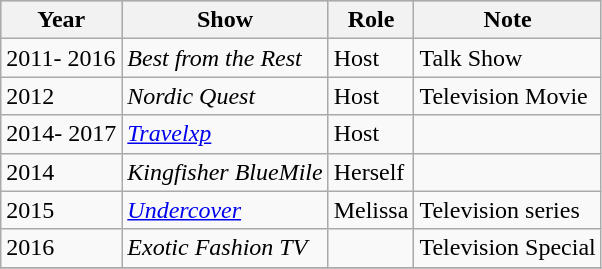<table class="wikitable sortable">
<tr style="background:#ccc; text-align:center;">
<th>Year</th>
<th>Show</th>
<th>Role</th>
<th>Note</th>
</tr>
<tr>
<td>2011- 2016</td>
<td><em>Best from the Rest</em></td>
<td>Host</td>
<td>Talk Show</td>
</tr>
<tr>
<td>2012</td>
<td><em>Nordic Quest</em></td>
<td>Host</td>
<td>Television Movie</td>
</tr>
<tr>
<td>2014- 2017</td>
<td><em><a href='#'>Travelxp</a></em></td>
<td>Host</td>
<td></td>
</tr>
<tr>
<td>2014</td>
<td><em>Kingfisher BlueMile</em></td>
<td>Herself</td>
<td></td>
</tr>
<tr>
<td>2015</td>
<td><em><a href='#'>Undercover</a></em></td>
<td>Melissa</td>
<td>Television series</td>
</tr>
<tr>
<td>2016</td>
<td><em>Exotic Fashion TV </em></td>
<td></td>
<td>Television Special</td>
</tr>
<tr>
</tr>
</table>
